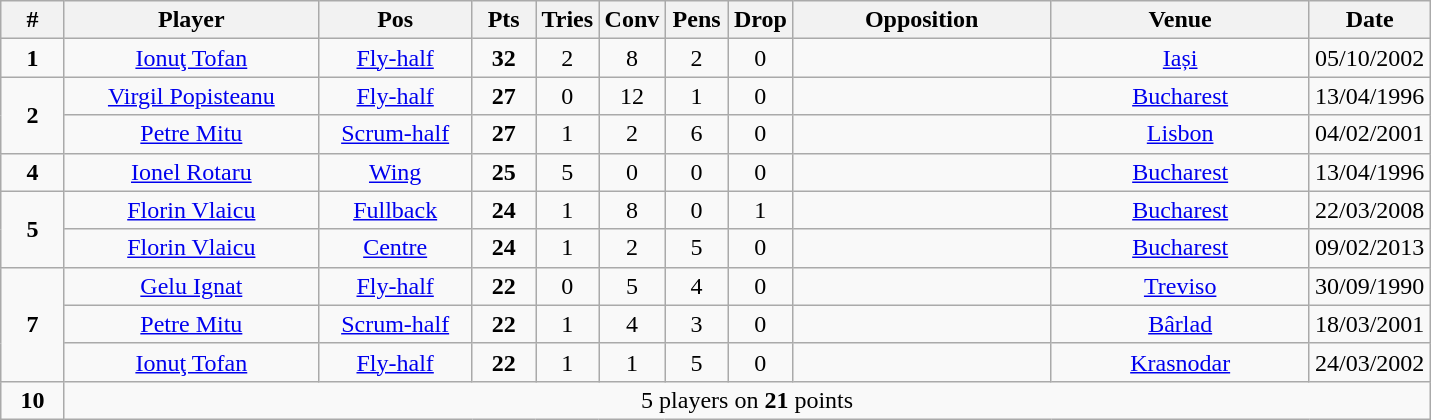<table class="wikitable" style="font-size:100%; text-align:center;">
<tr>
<th style="width:35px;">#</th>
<th style="width:162px;">Player</th>
<th style="width:95px;">Pos</th>
<th style="width:35px;">Pts</th>
<th style="width:35px;">Tries</th>
<th style="width:35px;">Conv</th>
<th style="width:35px;">Pens</th>
<th style="width:35px;">Drop</th>
<th style="width:165px;">Opposition</th>
<th style="width:165px;">Venue</th>
<th style="width:65px;">Date</th>
</tr>
<tr>
<td><strong>1</strong></td>
<td><a href='#'>Ionuţ Tofan</a></td>
<td><a href='#'>Fly-half</a></td>
<td><strong>32</strong></td>
<td>2</td>
<td>8</td>
<td>2</td>
<td>0</td>
<td></td>
<td> <a href='#'>Iași</a></td>
<td>05/10/2002</td>
</tr>
<tr>
<td rowspan="2"><strong>2</strong></td>
<td><a href='#'>Virgil Popisteanu</a></td>
<td><a href='#'>Fly-half</a></td>
<td><strong>27</strong></td>
<td>0</td>
<td>12</td>
<td>1</td>
<td>0</td>
<td></td>
<td> <a href='#'>Bucharest</a></td>
<td>13/04/1996</td>
</tr>
<tr>
<td><a href='#'>Petre Mitu</a></td>
<td><a href='#'>Scrum-half</a></td>
<td><strong>27</strong></td>
<td>1</td>
<td>2</td>
<td>6</td>
<td>0</td>
<td></td>
<td> <a href='#'>Lisbon</a></td>
<td>04/02/2001</td>
</tr>
<tr>
<td><strong>4</strong></td>
<td><a href='#'>Ionel Rotaru</a></td>
<td><a href='#'>Wing</a></td>
<td><strong>25</strong></td>
<td>5</td>
<td>0</td>
<td>0</td>
<td>0</td>
<td></td>
<td> <a href='#'>Bucharest</a></td>
<td>13/04/1996</td>
</tr>
<tr>
<td rowspan="2"><strong>5</strong></td>
<td><a href='#'>Florin Vlaicu</a></td>
<td><a href='#'>Fullback</a></td>
<td><strong>24</strong></td>
<td>1</td>
<td>8</td>
<td>0</td>
<td>1</td>
<td></td>
<td> <a href='#'>Bucharest</a></td>
<td>22/03/2008</td>
</tr>
<tr>
<td><a href='#'>Florin Vlaicu</a></td>
<td><a href='#'>Centre</a></td>
<td><strong>24</strong></td>
<td>1</td>
<td>2</td>
<td>5</td>
<td>0</td>
<td></td>
<td>  <a href='#'>Bucharest</a></td>
<td>09/02/2013</td>
</tr>
<tr>
<td rowspan="3"><strong>7</strong></td>
<td><a href='#'>Gelu Ignat</a></td>
<td><a href='#'>Fly-half</a></td>
<td><strong>22</strong></td>
<td>0</td>
<td>5</td>
<td>4</td>
<td>0</td>
<td></td>
<td> <a href='#'>Treviso</a></td>
<td>30/09/1990</td>
</tr>
<tr>
<td><a href='#'>Petre Mitu</a></td>
<td><a href='#'>Scrum-half</a></td>
<td><strong>22</strong></td>
<td>1</td>
<td>4</td>
<td>3</td>
<td>0</td>
<td></td>
<td> <a href='#'>Bârlad</a></td>
<td>18/03/2001</td>
</tr>
<tr>
<td><a href='#'>Ionuţ Tofan</a></td>
<td><a href='#'>Fly-half</a></td>
<td><strong>22</strong></td>
<td>1</td>
<td>1</td>
<td>5</td>
<td>0</td>
<td></td>
<td> <a href='#'>Krasnodar</a></td>
<td>24/03/2002</td>
</tr>
<tr>
<td><strong>10</strong></td>
<td colspan="10">5 players on <strong>21</strong> points</td>
</tr>
</table>
